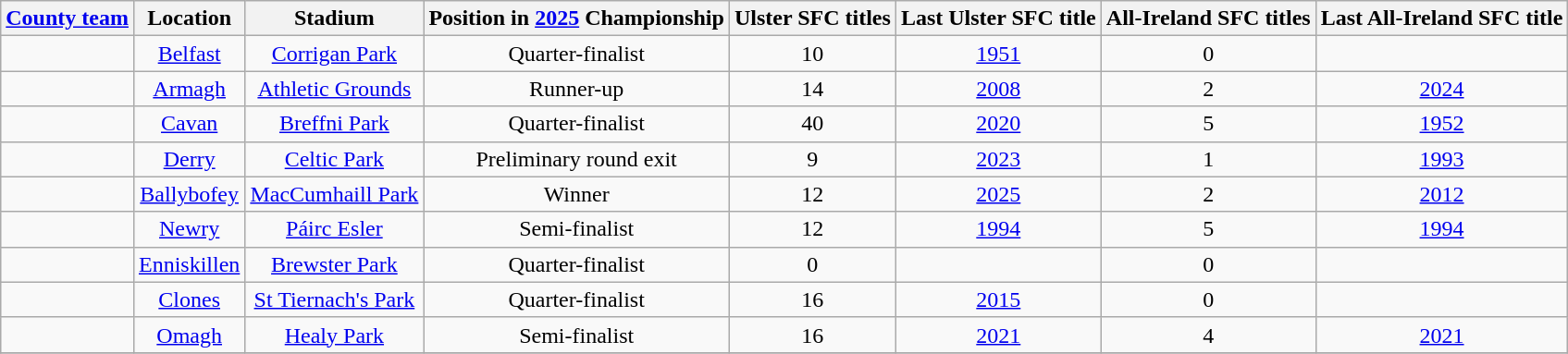<table class="wikitable sortable" style="text-align:center">
<tr>
<th><a href='#'>County team</a></th>
<th>Location</th>
<th>Stadium</th>
<th>Position in <a href='#'>2025</a> Championship</th>
<th>Ulster SFC titles</th>
<th>Last Ulster SFC title</th>
<th>All-Ireland SFC titles</th>
<th>Last All-Ireland SFC title</th>
</tr>
<tr>
<td style="text-align:left"> </td>
<td><a href='#'>Belfast</a></td>
<td><a href='#'>Corrigan Park</a></td>
<td>Quarter-finalist</td>
<td>10</td>
<td><a href='#'>1951</a></td>
<td>0</td>
<td></td>
</tr>
<tr>
<td style="text-align:left"> </td>
<td><a href='#'>Armagh</a></td>
<td><a href='#'>Athletic Grounds</a></td>
<td>Runner-up</td>
<td>14</td>
<td><a href='#'>2008</a></td>
<td>2</td>
<td><a href='#'>2024</a></td>
</tr>
<tr>
<td style="text-align:left"> </td>
<td><a href='#'>Cavan</a></td>
<td><a href='#'>Breffni Park</a></td>
<td>Quarter-finalist</td>
<td>40</td>
<td><a href='#'>2020</a></td>
<td>5</td>
<td><a href='#'>1952</a></td>
</tr>
<tr>
<td style="text-align:left"> </td>
<td><a href='#'>Derry</a></td>
<td><a href='#'>Celtic Park</a></td>
<td>Preliminary round exit</td>
<td>9</td>
<td><a href='#'>2023</a></td>
<td>1</td>
<td><a href='#'>1993</a></td>
</tr>
<tr>
<td style="text-align:left"> </td>
<td><a href='#'>Ballybofey</a></td>
<td><a href='#'>MacCumhaill Park</a></td>
<td>Winner</td>
<td>12</td>
<td><a href='#'>2025</a></td>
<td>2</td>
<td><a href='#'>2012</a></td>
</tr>
<tr>
<td style="text-align:left"> </td>
<td><a href='#'>Newry</a></td>
<td><a href='#'>Páirc Esler</a></td>
<td>Semi-finalist</td>
<td>12</td>
<td><a href='#'>1994</a></td>
<td>5</td>
<td><a href='#'>1994</a></td>
</tr>
<tr>
<td style="text-align:left"> </td>
<td><a href='#'>Enniskillen</a></td>
<td><a href='#'>Brewster Park</a></td>
<td>Quarter-finalist</td>
<td>0</td>
<td></td>
<td>0</td>
<td></td>
</tr>
<tr>
<td style="text-align:left"> </td>
<td><a href='#'>Clones</a></td>
<td><a href='#'>St Tiernach's Park</a></td>
<td>Quarter-finalist</td>
<td>16</td>
<td><a href='#'>2015</a></td>
<td>0</td>
<td></td>
</tr>
<tr>
<td style="text-align:left"> </td>
<td><a href='#'>Omagh</a></td>
<td><a href='#'>Healy Park</a></td>
<td>Semi-finalist</td>
<td>16</td>
<td><a href='#'>2021</a></td>
<td>4</td>
<td><a href='#'>2021</a></td>
</tr>
<tr>
</tr>
</table>
